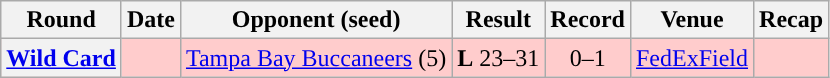<table class="wikitable" style="text-align:center">
<tr>
<th>Round</th>
<th>Date</th>
<th>Opponent (seed)</th>
<th>Result</th>
<th>Record</th>
<th>Venue</th>
<th>Recap</th>
</tr>
<tr style="background:#fcc">
<th><a href='#'>Wild Card</a></th>
<td></td>
<td><a href='#'>Tampa Bay Buccaneers</a> (5)</td>
<td><strong>L</strong> 23–31</td>
<td>0–1</td>
<td><a href='#'>FedExField</a></td>
<td></td>
</tr>
</table>
